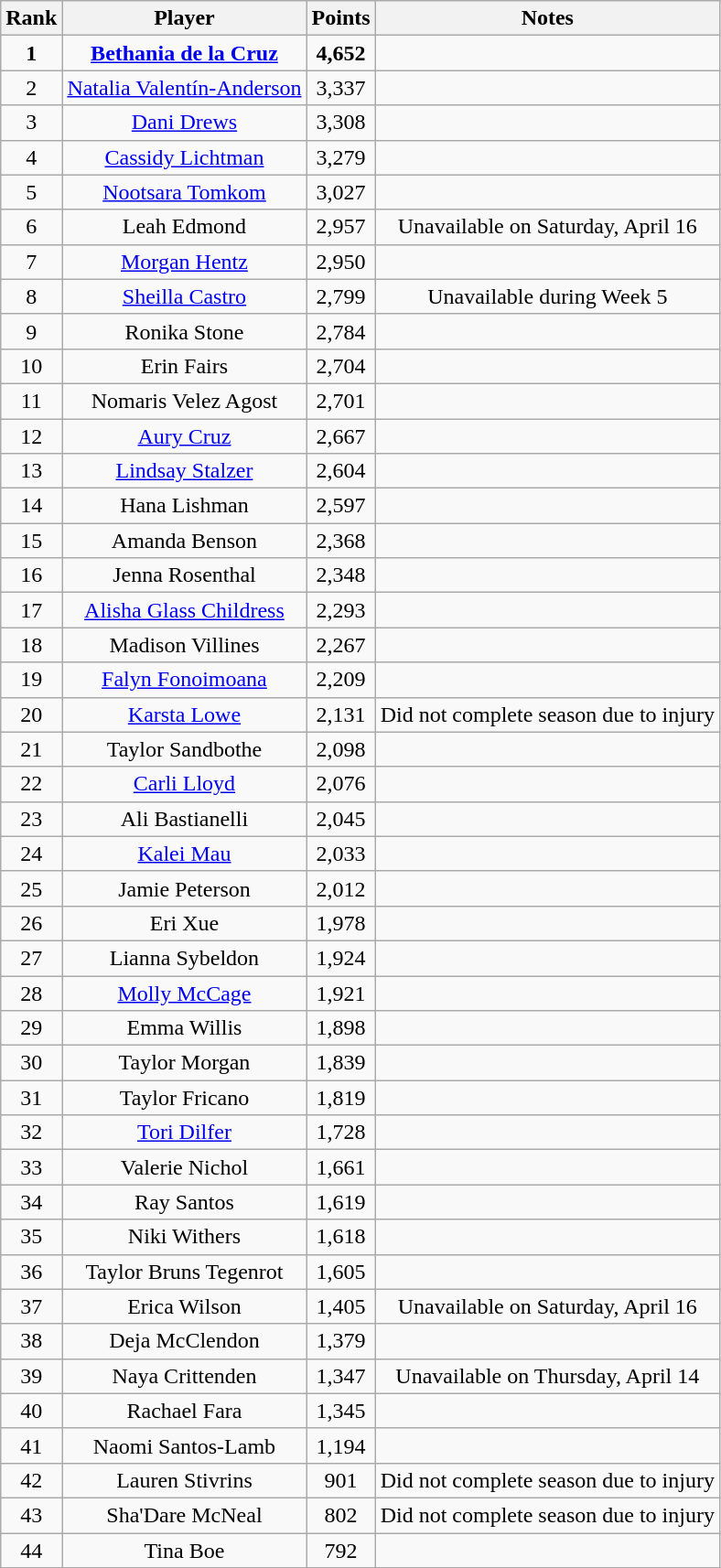<table class="wikitable sortable" style="text-align:center;">
<tr>
<th>Rank</th>
<th>Player</th>
<th>Points</th>
<th>Notes</th>
</tr>
<tr>
<td><strong>1</strong></td>
<td><strong><a href='#'>Bethania de la Cruz</a></strong></td>
<td><strong>4,652</strong></td>
<td></td>
</tr>
<tr>
<td>2</td>
<td><a href='#'>Natalia Valentín-Anderson</a></td>
<td>3,337</td>
<td></td>
</tr>
<tr>
<td>3</td>
<td><a href='#'>Dani Drews</a></td>
<td>3,308</td>
<td></td>
</tr>
<tr>
<td>4</td>
<td><a href='#'>Cassidy Lichtman</a></td>
<td>3,279</td>
<td></td>
</tr>
<tr>
<td>5</td>
<td><a href='#'>Nootsara Tomkom</a></td>
<td>3,027</td>
<td></td>
</tr>
<tr>
<td>6</td>
<td>Leah Edmond</td>
<td>2,957</td>
<td>Unavailable on Saturday, April 16</td>
</tr>
<tr>
<td>7</td>
<td><a href='#'>Morgan Hentz</a></td>
<td>2,950</td>
<td></td>
</tr>
<tr>
<td>8</td>
<td><a href='#'>Sheilla Castro</a></td>
<td>2,799</td>
<td>Unavailable during Week 5</td>
</tr>
<tr>
<td>9</td>
<td>Ronika Stone</td>
<td>2,784</td>
<td></td>
</tr>
<tr>
<td>10</td>
<td>Erin Fairs</td>
<td>2,704</td>
<td></td>
</tr>
<tr>
<td>11</td>
<td>Nomaris Velez Agost</td>
<td>2,701</td>
<td></td>
</tr>
<tr>
<td>12</td>
<td><a href='#'>Aury Cruz</a></td>
<td>2,667</td>
<td></td>
</tr>
<tr>
<td>13</td>
<td><a href='#'>Lindsay Stalzer</a></td>
<td>2,604</td>
<td></td>
</tr>
<tr>
<td>14</td>
<td>Hana Lishman</td>
<td>2,597</td>
<td></td>
</tr>
<tr>
<td>15</td>
<td>Amanda Benson</td>
<td>2,368</td>
<td></td>
</tr>
<tr>
<td>16</td>
<td>Jenna Rosenthal</td>
<td>2,348</td>
<td></td>
</tr>
<tr>
<td>17</td>
<td><a href='#'>Alisha Glass Childress</a></td>
<td>2,293</td>
<td></td>
</tr>
<tr>
<td>18</td>
<td>Madison Villines</td>
<td>2,267</td>
<td></td>
</tr>
<tr>
<td>19</td>
<td><a href='#'>Falyn Fonoimoana</a></td>
<td>2,209</td>
<td></td>
</tr>
<tr>
<td>20</td>
<td><a href='#'>Karsta Lowe</a></td>
<td>2,131</td>
<td>Did not complete season due to injury</td>
</tr>
<tr>
<td>21</td>
<td>Taylor Sandbothe</td>
<td>2,098</td>
<td></td>
</tr>
<tr>
<td>22</td>
<td><a href='#'>Carli Lloyd</a></td>
<td>2,076</td>
<td></td>
</tr>
<tr>
<td>23</td>
<td>Ali Bastianelli</td>
<td>2,045</td>
<td></td>
</tr>
<tr>
<td>24</td>
<td><a href='#'>Kalei Mau</a></td>
<td>2,033</td>
<td></td>
</tr>
<tr>
<td>25</td>
<td>Jamie Peterson</td>
<td>2,012</td>
<td></td>
</tr>
<tr>
<td>26</td>
<td>Eri Xue</td>
<td>1,978</td>
<td></td>
</tr>
<tr>
<td>27</td>
<td>Lianna Sybeldon</td>
<td>1,924</td>
<td></td>
</tr>
<tr>
<td>28</td>
<td><a href='#'>Molly McCage</a></td>
<td>1,921</td>
<td></td>
</tr>
<tr>
<td>29</td>
<td>Emma Willis</td>
<td>1,898</td>
<td></td>
</tr>
<tr>
<td>30</td>
<td>Taylor Morgan</td>
<td>1,839</td>
<td></td>
</tr>
<tr>
<td>31</td>
<td>Taylor Fricano</td>
<td>1,819</td>
<td></td>
</tr>
<tr>
<td>32</td>
<td><a href='#'>Tori Dilfer</a></td>
<td>1,728</td>
<td></td>
</tr>
<tr>
<td>33</td>
<td>Valerie Nichol</td>
<td>1,661</td>
<td></td>
</tr>
<tr>
<td>34</td>
<td>Ray Santos</td>
<td>1,619</td>
<td></td>
</tr>
<tr>
<td>35</td>
<td>Niki Withers</td>
<td>1,618</td>
<td></td>
</tr>
<tr>
<td>36</td>
<td>Taylor Bruns Tegenrot</td>
<td>1,605</td>
<td></td>
</tr>
<tr>
<td>37</td>
<td>Erica Wilson</td>
<td>1,405</td>
<td>Unavailable on Saturday, April 16</td>
</tr>
<tr>
<td>38</td>
<td>Deja McClendon</td>
<td>1,379</td>
<td></td>
</tr>
<tr>
<td>39</td>
<td>Naya Crittenden</td>
<td>1,347</td>
<td>Unavailable on Thursday, April 14</td>
</tr>
<tr>
<td>40</td>
<td>Rachael Fara</td>
<td>1,345</td>
<td></td>
</tr>
<tr>
<td>41</td>
<td>Naomi Santos-Lamb</td>
<td>1,194</td>
<td></td>
</tr>
<tr>
<td>42</td>
<td>Lauren Stivrins</td>
<td>901</td>
<td>Did not complete season due to injury</td>
</tr>
<tr>
<td>43</td>
<td>Sha'Dare McNeal</td>
<td>802</td>
<td>Did not complete season due to injury</td>
</tr>
<tr>
<td>44</td>
<td>Tina Boe</td>
<td>792</td>
<td></td>
</tr>
<tr>
</tr>
</table>
